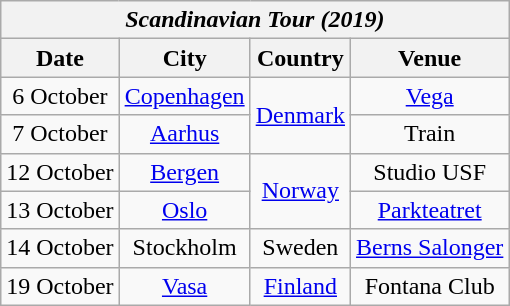<table class="wikitable collapsible autocollapse" style="text-align:center;">
<tr>
<th colspan="4"><em>Scandinavian Tour (2019)</em></th>
</tr>
<tr>
<th scope="col">Date</th>
<th scope="col">City</th>
<th>Country</th>
<th scope="col">Venue</th>
</tr>
<tr>
<td>6 October</td>
<td><a href='#'>Copenhagen</a></td>
<td rowspan="2"><a href='#'>Denmark</a></td>
<td><a href='#'>Vega</a></td>
</tr>
<tr>
<td>7 October</td>
<td><a href='#'>Aarhus</a></td>
<td>Train</td>
</tr>
<tr>
<td>12 October</td>
<td><a href='#'>Bergen</a></td>
<td rowspan="2"><a href='#'>Norway</a></td>
<td>Studio USF</td>
</tr>
<tr>
<td>13 October</td>
<td><a href='#'>Oslo</a></td>
<td><a href='#'>Parkteatret</a></td>
</tr>
<tr>
<td>14 October</td>
<td>Stockholm</td>
<td>Sweden</td>
<td><a href='#'>Berns Salonger</a></td>
</tr>
<tr>
<td>19 October</td>
<td><a href='#'>Vasa</a></td>
<td><a href='#'>Finland</a></td>
<td>Fontana Club</td>
</tr>
</table>
